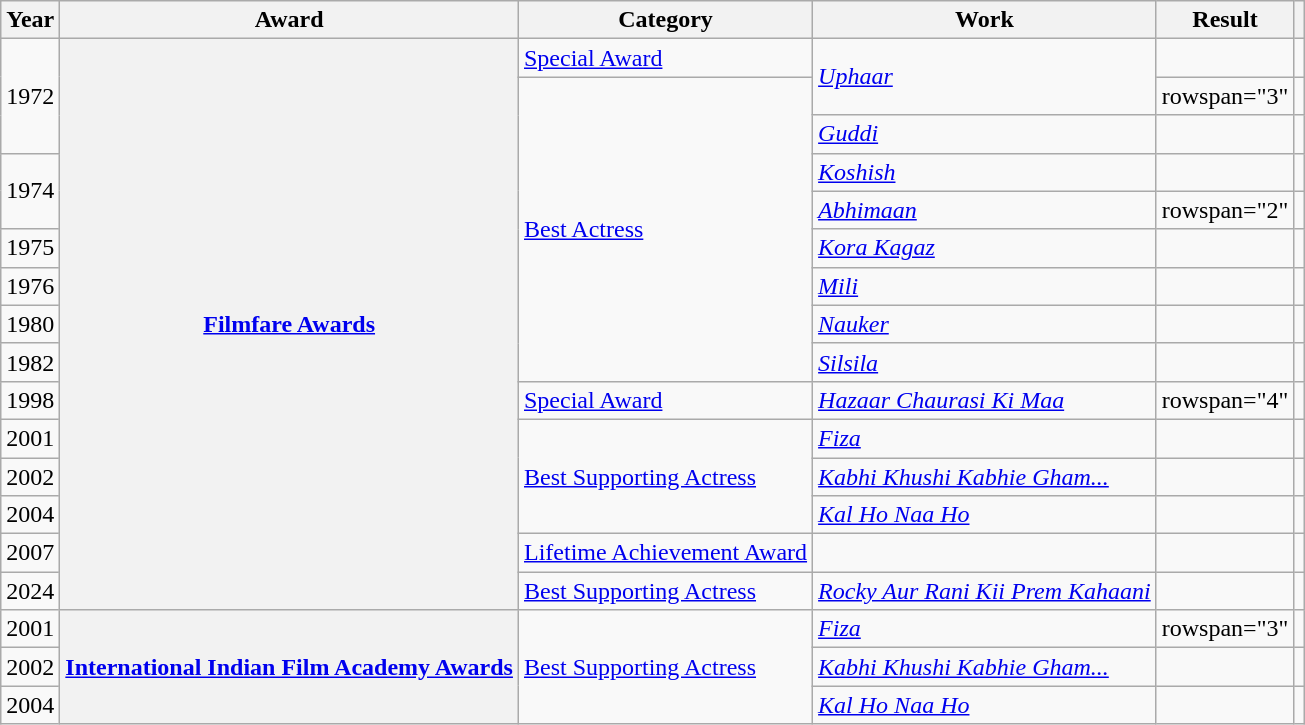<table class="wikitable sortable plainrowheaders">
<tr>
<th scope="col">Year</th>
<th scope="col">Award</th>
<th scope="col">Category</th>
<th scope="col">Work</th>
<th scope="col">Result</th>
<th scope="col" class="unsortable"></th>
</tr>
<tr>
<td rowspan="3">1972</td>
<th scope="row" rowspan="15"><a href='#'>Filmfare Awards</a></th>
<td><a href='#'>Special Award</a></td>
<td rowspan="2"><em><a href='#'>Uphaar</a></em></td>
<td></td>
<td style="text-align: center;"></td>
</tr>
<tr>
<td rowspan="8"><a href='#'>Best Actress</a></td>
<td>rowspan="3" </td>
<td style="text-align: center;"></td>
</tr>
<tr>
<td><em><a href='#'>Guddi</a></em></td>
<td></td>
<td style="text-align: center;"></td>
</tr>
<tr>
<td rowspan="2">1974</td>
<td><em><a href='#'>Koshish</a></em></td>
<td></td>
<td style="text-align: center;"></td>
</tr>
<tr>
<td><em><a href='#'>Abhimaan</a></em></td>
<td>rowspan="2"</td>
<td style="text-align: center;"></td>
</tr>
<tr>
<td>1975</td>
<td><em><a href='#'>Kora Kagaz</a></em></td>
<td></td>
<td style="text-align: center;"></td>
</tr>
<tr>
<td>1976</td>
<td><em><a href='#'>Mili</a></em></td>
<td></td>
<td style="text-align: center;"></td>
</tr>
<tr>
<td>1980</td>
<td><em><a href='#'>Nauker</a></em></td>
<td></td>
<td style="text-align: center;"></td>
</tr>
<tr>
<td>1982</td>
<td><em><a href='#'>Silsila</a></em></td>
<td></td>
<td style="text-align: center;"></td>
</tr>
<tr>
<td>1998</td>
<td><a href='#'>Special Award</a></td>
<td><em><a href='#'>Hazaar Chaurasi Ki Maa</a></em></td>
<td>rowspan="4"</td>
<td style="text-align: center;"></td>
</tr>
<tr>
<td>2001</td>
<td rowspan="3"><a href='#'>Best Supporting Actress</a></td>
<td><em><a href='#'>Fiza</a></em></td>
<td></td>
<td style="text-align: center;"></td>
</tr>
<tr>
<td>2002</td>
<td><em><a href='#'>Kabhi Khushi Kabhie Gham...</a></em></td>
<td></td>
<td style="text-align: center;"></td>
</tr>
<tr>
<td>2004</td>
<td><em><a href='#'>Kal Ho Naa Ho</a></em></td>
<td></td>
<td style="text-align: center;"></td>
</tr>
<tr>
<td>2007</td>
<td><a href='#'>Lifetime Achievement Award</a></td>
<td></td>
<td></td>
<td style="text-align: center;"></td>
</tr>
<tr>
<td>2024</td>
<td><a href='#'>Best Supporting Actress</a></td>
<td><em><a href='#'>Rocky Aur Rani Kii Prem Kahaani</a></em></td>
<td></td>
<td style="text-align: center;"></td>
</tr>
<tr>
<td>2001</td>
<th scope="row" rowspan="3"><a href='#'>International Indian Film Academy Awards</a></th>
<td rowspan="3"><a href='#'>Best Supporting Actress</a></td>
<td><em><a href='#'>Fiza</a></em></td>
<td>rowspan="3"</td>
<td style="text-align: center;"></td>
</tr>
<tr>
<td>2002</td>
<td><em><a href='#'>Kabhi Khushi Kabhie Gham...</a></em></td>
<td></td>
<td style="text-align: center;"></td>
</tr>
<tr>
<td>2004</td>
<td><em><a href='#'>Kal Ho Naa Ho</a></em></td>
<td></td>
<td style="text-align: center;"></td>
</tr>
</table>
